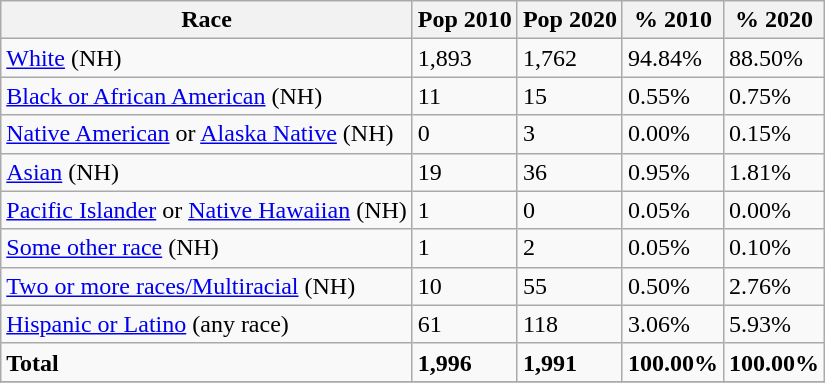<table class="wikitable">
<tr>
<th>Race</th>
<th>Pop 2010</th>
<th>Pop 2020</th>
<th>% 2010</th>
<th>% 2020</th>
</tr>
<tr>
<td><a href='#'>White</a> (NH)</td>
<td>1,893</td>
<td>1,762</td>
<td>94.84%</td>
<td>88.50%</td>
</tr>
<tr>
<td><a href='#'>Black or African American</a> (NH)</td>
<td>11</td>
<td>15</td>
<td>0.55%</td>
<td>0.75%</td>
</tr>
<tr>
<td><a href='#'>Native American</a> or <a href='#'>Alaska Native</a> (NH)</td>
<td>0</td>
<td>3</td>
<td>0.00%</td>
<td>0.15%</td>
</tr>
<tr>
<td><a href='#'>Asian</a> (NH)</td>
<td>19</td>
<td>36</td>
<td>0.95%</td>
<td>1.81%</td>
</tr>
<tr>
<td><a href='#'>Pacific Islander</a> or <a href='#'>Native Hawaiian</a> (NH)</td>
<td>1</td>
<td>0</td>
<td>0.05%</td>
<td>0.00%</td>
</tr>
<tr>
<td><a href='#'>Some other race</a> (NH)</td>
<td>1</td>
<td>2</td>
<td>0.05%</td>
<td>0.10%</td>
</tr>
<tr>
<td><a href='#'>Two or more races/Multiracial</a> (NH)</td>
<td>10</td>
<td>55</td>
<td>0.50%</td>
<td>2.76%</td>
</tr>
<tr>
<td><a href='#'>Hispanic or Latino</a> (any race)</td>
<td>61</td>
<td>118</td>
<td>3.06%</td>
<td>5.93%</td>
</tr>
<tr>
<td><strong>Total</strong></td>
<td><strong>1,996</strong></td>
<td><strong>1,991</strong></td>
<td><strong>100.00%</strong></td>
<td><strong>100.00%</strong></td>
</tr>
<tr>
</tr>
</table>
